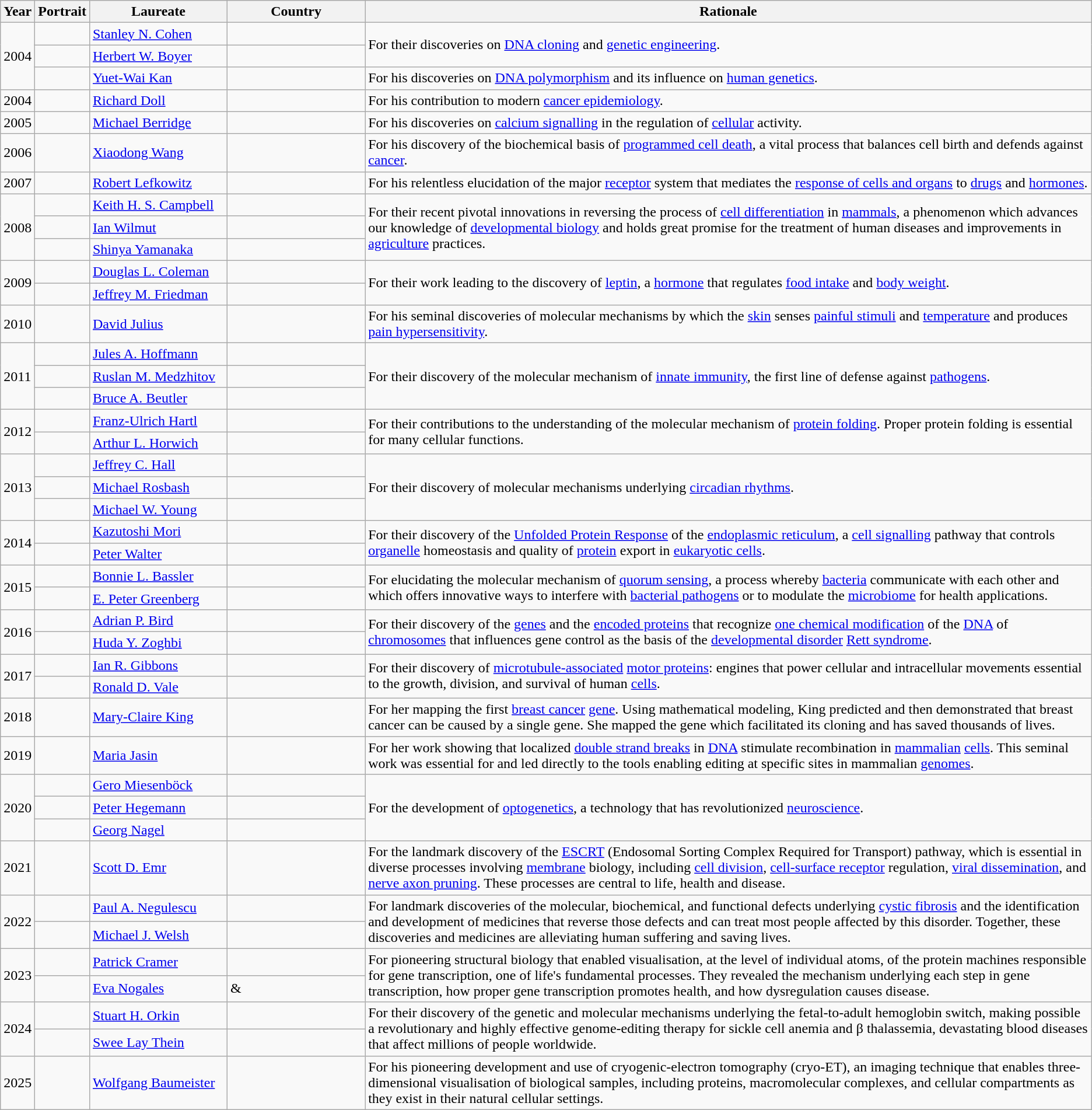<table class="wikitable sortable">
<tr>
<th>Year</th>
<th class="unsortable">Portrait</th>
<th style="width:150px">Laureate</th>
<th style="width:150px">Country</th>
<th class="unsortable">Rationale</th>
</tr>
<tr>
<td rowspan=3>2004</td>
<td></td>
<td data-sort-value="Cohen"><a href='#'>Stanley N. Cohen</a></td>
<td></td>
<td rowspan=2>For their discoveries on <a href='#'>DNA cloning</a> and <a href='#'>genetic engineering</a>.</td>
</tr>
<tr>
<td></td>
<td data-sort-value="Boyer"><a href='#'>Herbert W. Boyer</a></td>
<td></td>
</tr>
<tr>
<td></td>
<td data-sort-value="Kan"><a href='#'>Yuet-Wai Kan</a></td>
<td></td>
<td>For his discoveries on <a href='#'>DNA polymorphism</a> and its influence on <a href='#'>human genetics</a>.</td>
</tr>
<tr>
<td>2004</td>
<td></td>
<td data-sort-value="Doll"><a href='#'>Richard Doll</a></td>
<td></td>
<td>For his contribution to modern <a href='#'>cancer epidemiology</a>.</td>
</tr>
<tr>
<td>2005</td>
<td></td>
<td data-sort-value="Berridge"><a href='#'>Michael Berridge</a></td>
<td></td>
<td>For his discoveries on <a href='#'>calcium signalling</a> in the regulation of <a href='#'>cellular</a> activity.</td>
</tr>
<tr>
<td>2006</td>
<td></td>
<td data-sort-value="Wang"><a href='#'>Xiaodong Wang</a></td>
<td></td>
<td>For his discovery of the biochemical basis of <a href='#'>programmed cell death</a>, a vital process that balances cell birth and defends against <a href='#'>cancer</a>.</td>
</tr>
<tr>
<td>2007</td>
<td></td>
<td data-sort-value="Lefkowitz"><a href='#'>Robert Lefkowitz</a></td>
<td></td>
<td>For his relentless elucidation of the major <a href='#'>receptor</a> system that mediates the <a href='#'>response of cells and organs</a> to <a href='#'>drugs</a> and <a href='#'>hormones</a>.</td>
</tr>
<tr>
<td rowspan=3>2008</td>
<td></td>
<td data-sort-value="Campbell"><a href='#'>Keith H. S. Campbell</a></td>
<td></td>
<td rowspan=3>For their recent pivotal innovations in reversing the process of <a href='#'>cell differentiation</a> in <a href='#'>mammals</a>, a phenomenon which advances our knowledge of <a href='#'>developmental biology</a> and holds great promise for the treatment of human diseases and  improvements in <a href='#'>agriculture</a> practices.</td>
</tr>
<tr>
<td></td>
<td data-sort-value="Wilmut"><a href='#'>Ian Wilmut</a></td>
<td></td>
</tr>
<tr>
<td></td>
<td data-sort-value="Yamanaka"><a href='#'>Shinya Yamanaka</a></td>
<td></td>
</tr>
<tr>
<td rowspan=2>2009</td>
<td></td>
<td data-sort-value="Coleman"><a href='#'>Douglas L. Coleman</a></td>
<td></td>
<td rowspan=2>For their work leading to the discovery of <a href='#'>leptin</a>, a <a href='#'>hormone</a> that regulates <a href='#'>food intake</a> and <a href='#'>body weight</a>.</td>
</tr>
<tr>
<td></td>
<td data-sort-value="Friedman"><a href='#'>Jeffrey M. Friedman</a></td>
<td></td>
</tr>
<tr>
<td>2010</td>
<td></td>
<td data-sort-value="Julius"><a href='#'>David Julius</a></td>
<td></td>
<td>For his seminal discoveries of molecular mechanisms by which the <a href='#'>skin</a> senses <a href='#'>painful stimuli</a> and <a href='#'>temperature</a> and produces <a href='#'>pain hypersensitivity</a>.</td>
</tr>
<tr>
<td rowspan=3>2011</td>
<td></td>
<td data-sort-value="Hoffmann"><a href='#'>Jules A. Hoffmann</a></td>
<td></td>
<td rowspan=3>For their discovery of the molecular mechanism of <a href='#'>innate immunity</a>, the first line of defense against <a href='#'>pathogens</a>.</td>
</tr>
<tr>
<td></td>
<td data-sort-value="Medzhitov"><a href='#'>Ruslan M. Medzhitov</a></td>
<td></td>
</tr>
<tr>
<td></td>
<td data-sort-value="Beutler"><a href='#'>Bruce A. Beutler</a></td>
<td></td>
</tr>
<tr>
<td rowspan=2>2012</td>
<td></td>
<td data-sort-value="Hartl"><a href='#'>Franz-Ulrich Hartl</a></td>
<td></td>
<td rowspan=2>For their contributions to the understanding of the molecular mechanism of <a href='#'>protein folding</a>. Proper protein folding is essential for many cellular functions.</td>
</tr>
<tr>
<td></td>
<td data-sort-value="Horwich"><a href='#'>Arthur L. Horwich</a></td>
<td></td>
</tr>
<tr>
<td rowspan=3>2013</td>
<td></td>
<td data-sort-value="Hall"><a href='#'>Jeffrey C. Hall</a></td>
<td></td>
<td rowspan=3>For their discovery of molecular mechanisms underlying <a href='#'>circadian rhythms</a>.</td>
</tr>
<tr>
<td></td>
<td data-sort-value="Rosbash"><a href='#'>Michael Rosbash</a></td>
<td></td>
</tr>
<tr>
<td></td>
<td data-sort-value="Young"><a href='#'>Michael W. Young</a></td>
<td></td>
</tr>
<tr>
<td rowspan=2>2014</td>
<td></td>
<td data-sort-value="Mori"><a href='#'>Kazutoshi Mori</a></td>
<td></td>
<td rowspan=2>For their discovery of the <a href='#'>Unfolded Protein Response</a> of the <a href='#'>endoplasmic reticulum</a>, a <a href='#'>cell signalling</a> pathway that controls <a href='#'>organelle</a> homeostasis and quality of <a href='#'>protein</a> export in <a href='#'>eukaryotic cells</a>.</td>
</tr>
<tr>
<td></td>
<td data-sort-value="Walter"><a href='#'>Peter Walter</a></td>
<td></td>
</tr>
<tr>
<td rowspan=2>2015</td>
<td></td>
<td data-sort-value="Bassler"><a href='#'>Bonnie L. Bassler</a></td>
<td></td>
<td rowspan=2>For elucidating the molecular mechanism of <a href='#'>quorum sensing</a>, a process whereby <a href='#'>bacteria</a> communicate with each other and which offers innovative ways to interfere with <a href='#'>bacterial pathogens</a> or to modulate the <a href='#'>microbiome</a> for health applications.</td>
</tr>
<tr>
<td></td>
<td data-sort-value="Greenberg"><a href='#'>E. Peter Greenberg</a></td>
<td></td>
</tr>
<tr>
<td rowspan=2>2016</td>
<td></td>
<td data-sort-value="Bird"><a href='#'>Adrian P. Bird</a></td>
<td></td>
<td rowspan=2>For their discovery of the <a href='#'>genes</a> and the <a href='#'>encoded proteins</a> that recognize <a href='#'>one chemical modification</a> of the <a href='#'>DNA</a> of <a href='#'>chromosomes</a> that influences gene control as the basis of the <a href='#'>developmental disorder</a> <a href='#'>Rett syndrome</a>.</td>
</tr>
<tr>
<td></td>
<td data-sort-value="Zoghbi"><a href='#'>Huda Y. Zoghbi</a></td>
<td></td>
</tr>
<tr>
<td rowspan=2>2017</td>
<td></td>
<td data-sort-value="Gibbons"><a href='#'>Ian R. Gibbons</a></td>
<td></td>
<td rowspan=2>For their discovery of <a href='#'>microtubule-associated</a> <a href='#'>motor proteins</a>: engines that power cellular and intracellular movements essential to the growth, division, and survival of human <a href='#'>cells</a>.</td>
</tr>
<tr>
<td></td>
<td data-sort-value="Vale"><a href='#'>Ronald D. Vale</a></td>
<td></td>
</tr>
<tr>
<td>2018</td>
<td></td>
<td data-sort-value="King"><a href='#'>Mary-Claire King</a></td>
<td></td>
<td>For her mapping the first <a href='#'>breast cancer</a> <a href='#'>gene</a>. Using mathematical modeling, King predicted and then demonstrated that breast cancer can be caused by a single gene. She mapped the gene which facilitated its cloning and has saved thousands of lives.</td>
</tr>
<tr>
<td>2019</td>
<td></td>
<td data-sort-value="Jasin"><a href='#'>Maria Jasin</a></td>
<td></td>
<td>For her work showing that localized <a href='#'>double strand breaks</a> in <a href='#'>DNA</a> stimulate recombination in <a href='#'>mammalian</a> <a href='#'>cells</a>. This seminal work was essential for and led directly to the tools enabling editing at specific sites in mammalian <a href='#'>genomes</a>.</td>
</tr>
<tr>
<td rowspan=3>2020</td>
<td></td>
<td data-sort-value="Miesenböck"><a href='#'>Gero Miesenböck</a></td>
<td></td>
<td rowspan=3>For the development of <a href='#'>optogenetics</a>, a technology that has revolutionized <a href='#'>neuroscience</a>.</td>
</tr>
<tr>
<td></td>
<td data-sort-value="Hegemann"><a href='#'>Peter Hegemann</a></td>
<td></td>
</tr>
<tr>
<td></td>
<td data-sort-value="Nagel"><a href='#'>Georg Nagel</a></td>
<td></td>
</tr>
<tr>
<td>2021</td>
<td></td>
<td data-sort-value="Emr"><a href='#'>Scott D. Emr</a></td>
<td></td>
<td>For the landmark discovery of the <a href='#'>ESCRT</a> (Endosomal Sorting Complex Required for Transport) pathway, which is essential in diverse processes involving <a href='#'>membrane</a> biology, including <a href='#'>cell division</a>, <a href='#'>cell-surface receptor</a> regulation, <a href='#'>viral dissemination</a>, and <a href='#'>nerve axon pruning</a>. These processes are central to life, health and disease.</td>
</tr>
<tr>
<td rowspan=2>2022</td>
<td></td>
<td data-sort-value="Negulescu"><a href='#'>Paul A. Negulescu</a></td>
<td></td>
<td rowspan=2>For landmark discoveries of the molecular, biochemical, and functional defects underlying <a href='#'>cystic fibrosis</a> and the identification and development of medicines that reverse those defects and can treat most people affected by this disorder. Together, these discoveries and medicines are alleviating human suffering and saving lives.</td>
</tr>
<tr>
<td></td>
<td data-sort-value="Welsh"><a href='#'>Michael J. Welsh</a></td>
<td></td>
</tr>
<tr>
<td rowspan=2>2023</td>
<td></td>
<td data-sort-value="Cramer"><a href='#'>Patrick Cramer</a></td>
<td></td>
<td rowspan=2>For pioneering structural biology that enabled visualisation, at the level of individual atoms, of the protein machines responsible for gene transcription, one of life's fundamental processes. They revealed the mechanism underlying each step in gene transcription, how proper gene transcription promotes health, and how dysregulation causes disease.</td>
</tr>
<tr>
<td></td>
<td data-sort-value="Nogales"><a href='#'>Eva Nogales</a></td>
<td> & </td>
</tr>
<tr>
<td rowspan=2>2024</td>
<td></td>
<td data-sort-value="Orkin"><a href='#'>Stuart H. Orkin</a></td>
<td></td>
<td rowspan=2>For their discovery of the genetic and molecular mechanisms underlying the fetal-to-adult hemoglobin switch, making possible a revolutionary and highly effective genome-editing therapy for sickle cell anemia and β thalassemia, devastating blood diseases that affect millions of people worldwide.</td>
</tr>
<tr>
<td></td>
<td data-sort-value="Thein"><a href='#'>Swee Lay Thein</a></td>
<td></td>
</tr>
<tr>
<td>2025</td>
<td></td>
<td data-sort-value="Baumeister"><a href='#'>Wolfgang Baumeister</a></td>
<td></td>
<td>For his pioneering development and use of cryogenic-electron tomography (cryo-ET), an imaging technique that enables three-dimensional visualisation of biological samples, including proteins, macromolecular complexes, and cellular compartments as they exist in their natural cellular settings.</td>
</tr>
</table>
